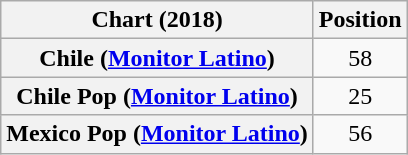<table class="wikitable plainrowheaders" style="text-align:center">
<tr>
<th scope="col">Chart (2018)</th>
<th scope="col">Position</th>
</tr>
<tr>
<th scope="row">Chile (<a href='#'>Monitor Latino</a>)</th>
<td>58</td>
</tr>
<tr>
<th scope="row">Chile Pop (<a href='#'>Monitor Latino</a>)</th>
<td>25</td>
</tr>
<tr>
<th scope="row">Mexico Pop (<a href='#'>Monitor Latino</a>)</th>
<td>56</td>
</tr>
</table>
